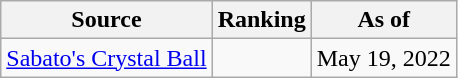<table class="wikitable" style="text-align:center">
<tr>
<th>Source</th>
<th>Ranking</th>
<th>As of</th>
</tr>
<tr>
<td align=left><a href='#'>Sabato's Crystal Ball</a></td>
<td></td>
<td>May 19, 2022</td>
</tr>
</table>
